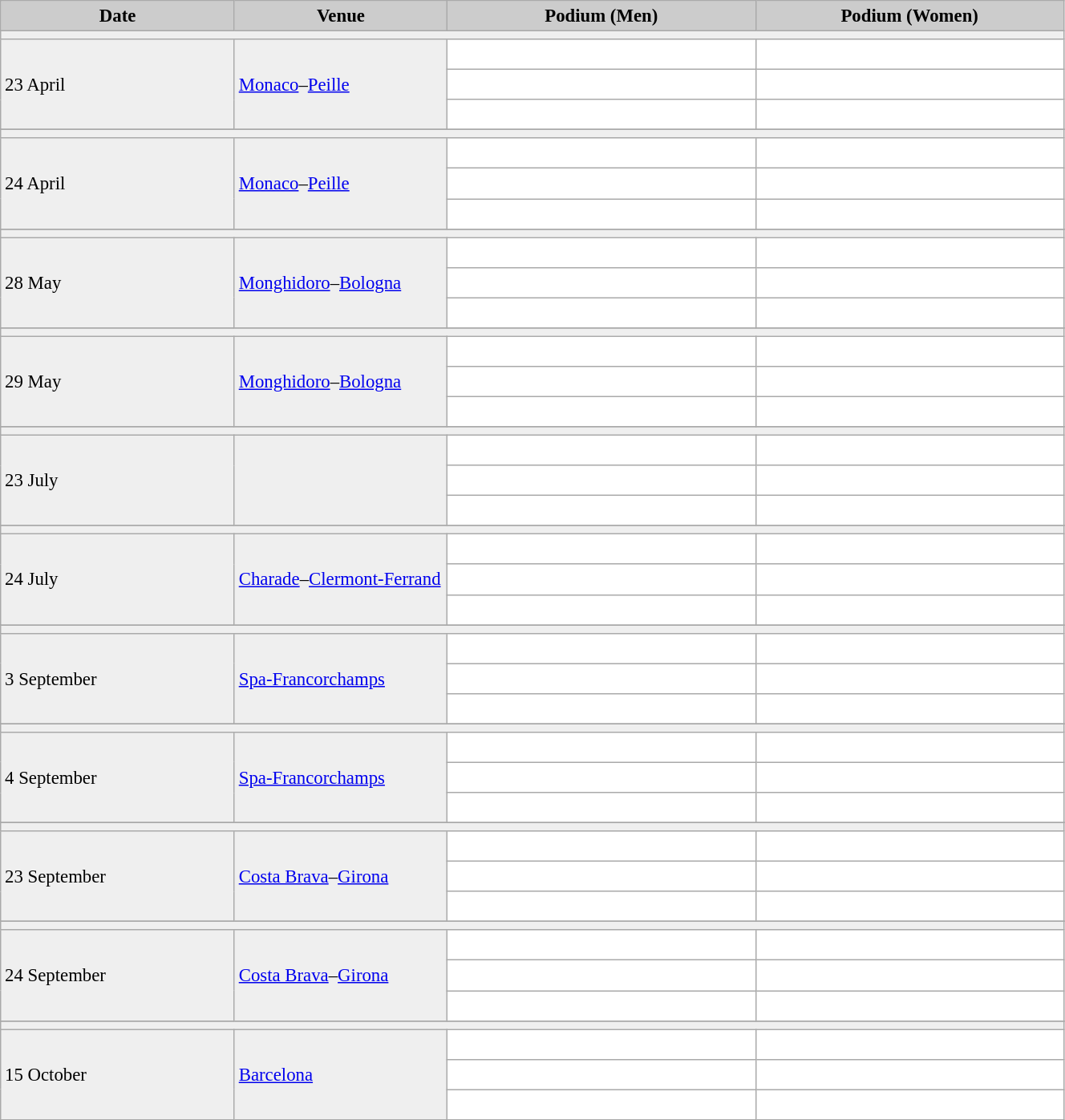<table class="wikitable" width=70% bgcolor="#f7f8ff" cellpadding="3" cellspacing="0" border="1" style="font-size: 95%; border: gray solid 1px; border-collapse: collapse;">
<tr bgcolor="#CCCCCC">
<td align="center"><strong>Date</strong></td>
<td width=20% align="center"><strong>Venue</strong></td>
<td width=29% align="center"><strong>Podium (Men)</strong></td>
<td width=29% align="center"><strong>Podium (Women)</strong></td>
</tr>
<tr bgcolor="#EFEFEF">
<td colspan=4></td>
</tr>
<tr bgcolor="#EFEFEF">
<td rowspan=3>23 April</td>
<td rowspan=3> <a href='#'>Monaco</a>–<a href='#'>Peille</a></td>
<td bgcolor="#ffffff">   </td>
<td bgcolor="#ffffff">   </td>
</tr>
<tr>
<td bgcolor="#ffffff">   </td>
<td bgcolor="#ffffff">   </td>
</tr>
<tr>
<td bgcolor="#ffffff">   </td>
<td bgcolor="#ffffff">   </td>
</tr>
<tr>
</tr>
<tr bgcolor="#EFEFEF">
<td colspan=4></td>
</tr>
<tr bgcolor="#EFEFEF">
<td rowspan=3>24 April</td>
<td rowspan=3> <a href='#'>Monaco</a>–<a href='#'>Peille</a></td>
<td bgcolor="#ffffff">   </td>
<td bgcolor="#ffffff">   </td>
</tr>
<tr>
<td bgcolor="#ffffff">   </td>
<td bgcolor="#ffffff">   </td>
</tr>
<tr>
<td bgcolor="#ffffff">   </td>
<td bgcolor="#ffffff">   </td>
</tr>
<tr>
</tr>
<tr bgcolor="#EFEFEF">
<td colspan=4></td>
</tr>
<tr bgcolor="#EFEFEF">
<td rowspan=3>28 May</td>
<td rowspan=3> <a href='#'>Monghidoro</a>–<a href='#'>Bologna</a></td>
<td bgcolor="#ffffff">   </td>
<td bgcolor="#ffffff">   </td>
</tr>
<tr>
<td bgcolor="#ffffff">   </td>
<td bgcolor="#ffffff">   </td>
</tr>
<tr>
<td bgcolor="#ffffff">   </td>
<td bgcolor="#ffffff">   </td>
</tr>
<tr>
</tr>
<tr bgcolor="#EFEFEF">
<td colspan=4></td>
</tr>
<tr bgcolor="#EFEFEF">
<td rowspan=3>29 May</td>
<td rowspan=3> <a href='#'>Monghidoro</a>–<a href='#'>Bologna</a></td>
<td bgcolor="#ffffff">   </td>
<td bgcolor="#ffffff">   </td>
</tr>
<tr>
<td bgcolor="#ffffff">   </td>
<td bgcolor="#ffffff">   </td>
</tr>
<tr>
<td bgcolor="#ffffff">   </td>
<td bgcolor="#ffffff">   </td>
</tr>
<tr>
</tr>
<tr bgcolor="#EFEFEF">
<td colspan=4></td>
</tr>
<tr bgcolor="#EFEFEF">
<td rowspan=3>23 July</td>
<td rowspan=3></td>
<td bgcolor="#ffffff">   </td>
<td bgcolor="#ffffff">   </td>
</tr>
<tr>
<td bgcolor="#ffffff">   </td>
<td bgcolor="#ffffff">   </td>
</tr>
<tr>
<td bgcolor="#ffffff">   </td>
<td bgcolor="#ffffff">   </td>
</tr>
<tr>
</tr>
<tr bgcolor="#EFEFEF">
<td colspan=4></td>
</tr>
<tr bgcolor="#EFEFEF">
<td rowspan=3>24 July</td>
<td nowrap rowspan=3> <a href='#'>Charade</a>–<a href='#'>Clermont-Ferrand</a></td>
<td bgcolor="#ffffff">   </td>
<td bgcolor="#ffffff">   </td>
</tr>
<tr>
<td bgcolor="#ffffff">   </td>
<td bgcolor="#ffffff">   </td>
</tr>
<tr>
<td bgcolor="#ffffff">   </td>
<td bgcolor="#ffffff">   </td>
</tr>
<tr>
</tr>
<tr bgcolor="#EFEFEF">
<td colspan=4></td>
</tr>
<tr bgcolor="#EFEFEF">
<td rowspan=3>3 September</td>
<td rowspan=3> <a href='#'>Spa-Francorchamps</a></td>
<td bgcolor="#ffffff">   </td>
<td bgcolor="#ffffff">   </td>
</tr>
<tr>
<td bgcolor="#ffffff">   </td>
<td bgcolor="#ffffff">   </td>
</tr>
<tr>
<td bgcolor="#ffffff">   </td>
<td bgcolor="#ffffff">   </td>
</tr>
<tr>
</tr>
<tr bgcolor="#EFEFEF">
<td colspan=4></td>
</tr>
<tr bgcolor="#EFEFEF">
<td rowspan=3>4 September</td>
<td rowspan=3> <a href='#'>Spa-Francorchamps</a></td>
<td bgcolor="#ffffff">   </td>
<td bgcolor="#ffffff">   </td>
</tr>
<tr>
<td bgcolor="#ffffff">   </td>
<td bgcolor="#ffffff">   </td>
</tr>
<tr>
<td bgcolor="#ffffff">   </td>
<td bgcolor="#ffffff">   </td>
</tr>
<tr>
</tr>
<tr bgcolor="#EFEFEF">
<td colspan=4></td>
</tr>
<tr bgcolor="#EFEFEF">
<td rowspan=3>23 September</td>
<td rowspan=3> <a href='#'>Costa Brava</a>–<a href='#'>Girona</a></td>
<td bgcolor="#ffffff">   </td>
<td bgcolor="#ffffff">   </td>
</tr>
<tr>
<td bgcolor="#ffffff">   </td>
<td bgcolor="#ffffff">   </td>
</tr>
<tr>
<td bgcolor="#ffffff">   </td>
<td bgcolor="#ffffff">   </td>
</tr>
<tr>
</tr>
<tr bgcolor="#EFEFEF">
<td colspan=4></td>
</tr>
<tr bgcolor="#EFEFEF">
<td rowspan=3>24 September</td>
<td rowspan=3> <a href='#'>Costa Brava</a>–<a href='#'>Girona</a></td>
<td bgcolor="#ffffff">   </td>
<td bgcolor="#ffffff">   </td>
</tr>
<tr>
<td bgcolor="#ffffff">   </td>
<td bgcolor="#ffffff">   </td>
</tr>
<tr>
<td bgcolor="#ffffff">   </td>
<td bgcolor="#ffffff">   </td>
</tr>
<tr>
</tr>
<tr bgcolor="#EFEFEF">
<td colspan=4></td>
</tr>
<tr bgcolor="#EFEFEF">
<td rowspan=3>15 October</td>
<td rowspan=3> <a href='#'>Barcelona</a></td>
<td bgcolor="#ffffff">   </td>
<td bgcolor="#ffffff">   </td>
</tr>
<tr>
<td bgcolor="#ffffff">   </td>
<td bgcolor="#ffffff">   </td>
</tr>
<tr>
<td bgcolor="#ffffff">   </td>
<td bgcolor="#ffffff">   </td>
</tr>
</table>
